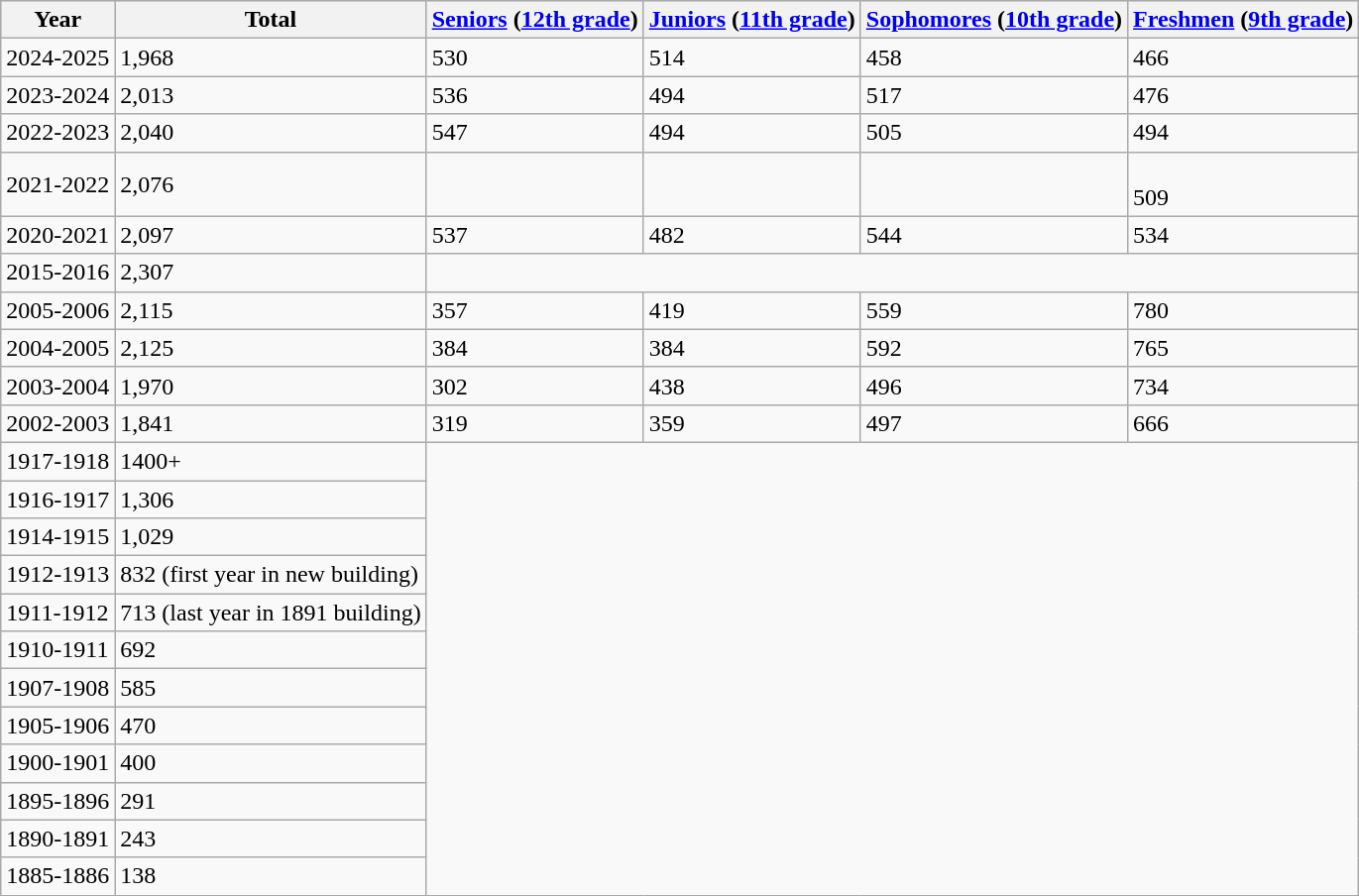<table class="wikitable">
<tr bgcolor="#CCCCCC">
<th>Year</th>
<th>Total</th>
<th><a href='#'>Seniors</a> (<a href='#'>12th grade</a>)</th>
<th><a href='#'>Juniors</a> (<a href='#'>11th grade</a>)</th>
<th><a href='#'>Sophomores</a> (<a href='#'>10th grade</a>)</th>
<th><a href='#'>Freshmen</a> (<a href='#'>9th grade</a>)</th>
</tr>
<tr>
<td>2024-2025</td>
<td>1,968</td>
<td>530</td>
<td>514</td>
<td>458</td>
<td>466</td>
</tr>
<tr>
<td>2023-2024</td>
<td>2,013</td>
<td>536</td>
<td>494</td>
<td>517</td>
<td>476</td>
</tr>
<tr>
<td>2022-2023</td>
<td>2,040</td>
<td>547</td>
<td>494</td>
<td>505</td>
<td>494</td>
</tr>
<tr>
<td>2021-2022</td>
<td>2,076</td>
<td></td>
<td></td>
<td></td>
<td><br>509</td>
</tr>
<tr>
<td>2020-2021</td>
<td>2,097</td>
<td>537</td>
<td>482</td>
<td>544</td>
<td>534</td>
</tr>
<tr>
<td>2015-2016</td>
<td>2,307</td>
</tr>
<tr>
<td>2005-2006</td>
<td>2,115</td>
<td>357</td>
<td>419</td>
<td>559</td>
<td>780</td>
</tr>
<tr>
<td>2004-2005</td>
<td>2,125</td>
<td>384</td>
<td>384</td>
<td>592</td>
<td>765</td>
</tr>
<tr>
<td>2003-2004</td>
<td>1,970</td>
<td>302</td>
<td>438</td>
<td>496</td>
<td>734</td>
</tr>
<tr>
<td>2002-2003</td>
<td>1,841</td>
<td>319</td>
<td>359</td>
<td>497</td>
<td>666</td>
</tr>
<tr>
<td>1917-1918</td>
<td>1400+</td>
</tr>
<tr>
<td>1916-1917</td>
<td>1,306</td>
</tr>
<tr>
<td>1914-1915</td>
<td>1,029</td>
</tr>
<tr>
<td>1912-1913</td>
<td>832 (first year in new building)</td>
</tr>
<tr>
<td>1911-1912</td>
<td>713 (last year in 1891 building)</td>
</tr>
<tr>
<td>1910-1911</td>
<td>692</td>
</tr>
<tr>
<td>1907-1908</td>
<td>585</td>
</tr>
<tr>
<td>1905-1906</td>
<td>470</td>
</tr>
<tr>
<td>1900-1901</td>
<td>400</td>
</tr>
<tr>
<td>1895-1896</td>
<td>291</td>
</tr>
<tr>
<td>1890-1891</td>
<td>243</td>
</tr>
<tr>
<td>1885-1886</td>
<td>138</td>
</tr>
</table>
